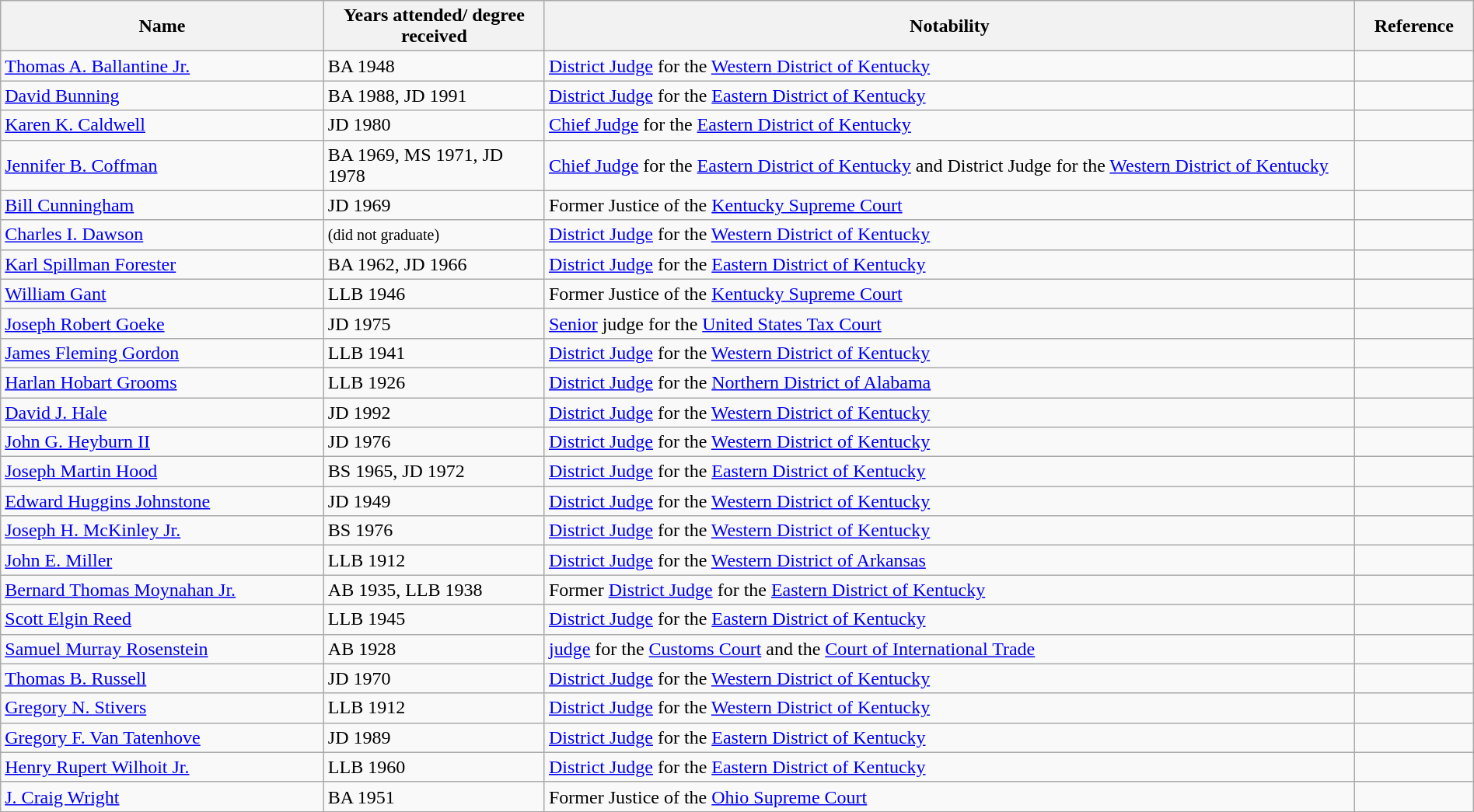<table width="100%" class="wikitable sortable">
<tr>
<th style="width:*;">Name</th>
<th style="width:15%;">Years attended/ degree received</th>
<th style="width:55%;" class="unsortable">Notability</th>
<th style="width:*;" class="unsortable">Reference</th>
</tr>
<tr>
<td><a href='#'>Thomas A. Ballantine Jr.</a></td>
<td>BA 1948</td>
<td><a href='#'>District Judge</a> for the <a href='#'>Western District of Kentucky</a></td>
<td></td>
</tr>
<tr>
<td><a href='#'>David Bunning</a></td>
<td>BA 1988, JD 1991</td>
<td><a href='#'>District Judge</a> for the <a href='#'>Eastern District of Kentucky</a></td>
<td></td>
</tr>
<tr>
<td><a href='#'>Karen K. Caldwell</a></td>
<td>JD 1980</td>
<td><a href='#'>Chief Judge</a> for the <a href='#'>Eastern District of Kentucky</a></td>
<td></td>
</tr>
<tr>
<td><a href='#'>Jennifer B. Coffman</a></td>
<td>BA 1969, MS 1971, JD 1978</td>
<td><a href='#'>Chief Judge</a> for the <a href='#'>Eastern District of Kentucky</a> and District Judge for the <a href='#'>Western District of Kentucky</a></td>
<td></td>
</tr>
<tr>
<td><a href='#'>Bill Cunningham</a></td>
<td>JD 1969</td>
<td>Former Justice of the <a href='#'>Kentucky Supreme Court</a></td>
<td></td>
</tr>
<tr>
<td><a href='#'>Charles I. Dawson</a></td>
<td><small>(did not graduate)</small></td>
<td><a href='#'>District Judge</a> for the <a href='#'>Western District of Kentucky</a></td>
<td></td>
</tr>
<tr>
<td><a href='#'>Karl Spillman Forester</a></td>
<td>BA 1962, JD 1966</td>
<td><a href='#'>District Judge</a> for the <a href='#'>Eastern District of Kentucky</a></td>
<td></td>
</tr>
<tr>
<td><a href='#'>William Gant</a></td>
<td>LLB 1946</td>
<td>Former Justice of the <a href='#'>Kentucky Supreme Court</a></td>
<td></td>
</tr>
<tr>
<td><a href='#'>Joseph Robert Goeke</a></td>
<td>JD 1975</td>
<td><a href='#'>Senior</a> judge for the <a href='#'>United States Tax Court</a></td>
<td></td>
</tr>
<tr>
<td><a href='#'>James Fleming Gordon</a></td>
<td>LLB 1941</td>
<td><a href='#'>District Judge</a> for the <a href='#'>Western District of Kentucky</a></td>
<td></td>
</tr>
<tr>
<td><a href='#'>Harlan Hobart Grooms</a></td>
<td>LLB 1926</td>
<td><a href='#'>District Judge</a> for the <a href='#'>Northern District of Alabama</a></td>
<td></td>
</tr>
<tr>
<td><a href='#'>David J. Hale</a></td>
<td>JD 1992</td>
<td><a href='#'>District Judge</a> for the <a href='#'>Western District of Kentucky</a></td>
<td></td>
</tr>
<tr>
<td><a href='#'>John G. Heyburn II</a></td>
<td>JD 1976</td>
<td><a href='#'>District Judge</a> for the <a href='#'>Western District of Kentucky</a></td>
<td></td>
</tr>
<tr>
<td><a href='#'>Joseph Martin Hood</a></td>
<td>BS 1965, JD 1972</td>
<td><a href='#'>District Judge</a> for the <a href='#'>Eastern District of Kentucky</a></td>
<td></td>
</tr>
<tr>
<td><a href='#'>Edward Huggins Johnstone</a></td>
<td>JD 1949</td>
<td><a href='#'>District Judge</a> for the <a href='#'>Western District of Kentucky</a></td>
<td></td>
</tr>
<tr>
<td><a href='#'>Joseph H. McKinley Jr.</a></td>
<td>BS 1976</td>
<td><a href='#'>District Judge</a> for the <a href='#'>Western District of Kentucky</a></td>
<td></td>
</tr>
<tr>
<td><a href='#'>John E. Miller</a></td>
<td>LLB 1912</td>
<td><a href='#'>District Judge</a> for the <a href='#'>Western District of Arkansas</a></td>
<td></td>
</tr>
<tr>
<td><a href='#'>Bernard Thomas Moynahan Jr.</a></td>
<td>AB 1935, LLB 1938</td>
<td>Former <a href='#'>District Judge</a> for the <a href='#'>Eastern District of Kentucky</a></td>
<td></td>
</tr>
<tr>
<td><a href='#'>Scott Elgin Reed</a></td>
<td>LLB 1945</td>
<td><a href='#'>District Judge</a> for the <a href='#'>Eastern District of Kentucky</a></td>
<td></td>
</tr>
<tr>
<td><a href='#'>Samuel Murray Rosenstein</a></td>
<td>AB 1928</td>
<td><a href='#'>judge</a> for the <a href='#'>Customs Court</a> and the <a href='#'>Court of International Trade</a></td>
<td></td>
</tr>
<tr>
<td><a href='#'>Thomas B. Russell</a></td>
<td>JD 1970</td>
<td><a href='#'>District Judge</a> for the <a href='#'>Western District of Kentucky</a></td>
<td></td>
</tr>
<tr>
<td><a href='#'>Gregory N. Stivers</a></td>
<td>LLB 1912</td>
<td><a href='#'>District Judge</a> for the <a href='#'>Western District of Kentucky</a></td>
<td></td>
</tr>
<tr>
<td><a href='#'>Gregory F. Van Tatenhove</a></td>
<td>JD 1989</td>
<td><a href='#'>District Judge</a> for the <a href='#'>Eastern District of Kentucky</a></td>
<td></td>
</tr>
<tr>
<td><a href='#'>Henry Rupert Wilhoit Jr.</a></td>
<td>LLB 1960</td>
<td><a href='#'>District Judge</a> for the <a href='#'>Eastern District of Kentucky</a></td>
<td></td>
</tr>
<tr>
<td><a href='#'>J. Craig Wright</a></td>
<td>BA 1951</td>
<td>Former Justice of the <a href='#'>Ohio Supreme Court</a></td>
<td></td>
</tr>
<tr>
</tr>
</table>
